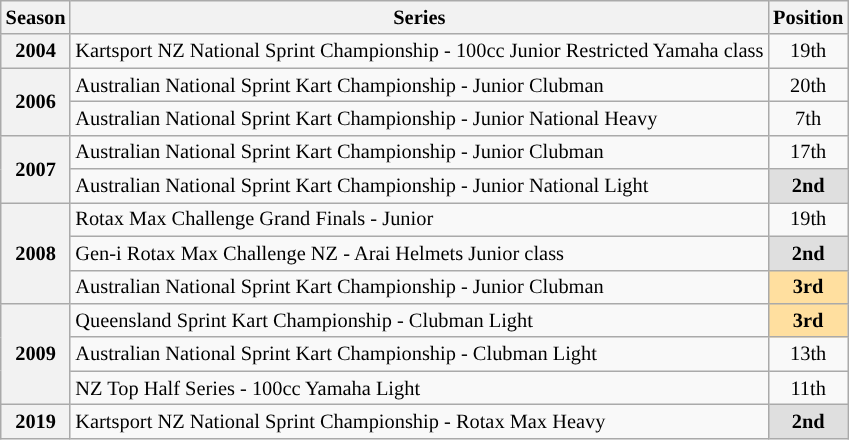<table class="wikitable" style="font-size: 85%; text-align:center">
<tr>
<th>Season</th>
<th>Series</th>
<th>Position</th>
</tr>
<tr>
<th>2004</th>
<td align="left">Kartsport NZ National Sprint Championship - 100cc Junior Restricted Yamaha class</td>
<td>19th</td>
</tr>
<tr>
<th rowspan=2>2006</th>
<td align="left">Australian National Sprint Kart Championship - Junior Clubman</td>
<td>20th</td>
</tr>
<tr>
<td align="left">Australian National Sprint Kart Championship - Junior National Heavy</td>
<td>7th</td>
</tr>
<tr>
<th rowspan=2>2007</th>
<td align="left">Australian National Sprint Kart Championship - Junior Clubman</td>
<td>17th</td>
</tr>
<tr>
<td align="left">Australian National Sprint Kart Championship - Junior National Light</td>
<td style="background:#DFDFDF"><strong>2nd</strong></td>
</tr>
<tr>
<th rowspan=3>2008</th>
<td align="left">Rotax Max Challenge Grand Finals - Junior</td>
<td>19th</td>
</tr>
<tr>
<td align="left">Gen-i Rotax Max Challenge NZ - Arai Helmets Junior class</td>
<td style="background:#DFDFDF"><strong>2nd</strong></td>
</tr>
<tr>
<td align="left">Australian National Sprint Kart Championship - Junior Clubman</td>
<td style="background: #ffdf9f"><strong>3rd</strong></td>
</tr>
<tr>
<th rowspan=3>2009</th>
<td align="left">Queensland Sprint Kart Championship - Clubman Light</td>
<td align="center" style="background: #ffdf9f"><strong>3rd</strong></td>
</tr>
<tr>
<td align="left">Australian National Sprint Kart Championship - Clubman Light</td>
<td>13th</td>
</tr>
<tr>
<td align="left">NZ Top Half Series - 100cc Yamaha Light</td>
<td>11th</td>
</tr>
<tr>
<th>2019</th>
<td align="left">Kartsport NZ National Sprint Championship - Rotax Max Heavy</td>
<td style="background:#DFDFDF"><strong>2nd</strong></td>
</tr>
</table>
